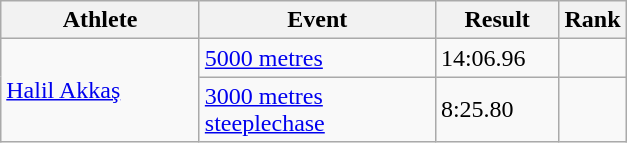<table class=wikitable>
<tr>
<th width=125>Athlete</th>
<th width=150>Event</th>
<th width=75>Result</th>
<th>Rank</th>
</tr>
<tr>
<td rowspan=2><a href='#'>Halil Akkaş</a></td>
<td><a href='#'>5000 metres</a></td>
<td>14:06.96</td>
<td align=center></td>
</tr>
<tr>
<td><a href='#'>3000 metres steeplechase</a></td>
<td>8:25.80</td>
<td align=center></td>
</tr>
</table>
